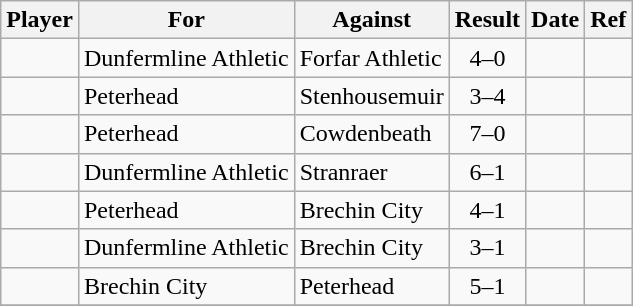<table class="wikitable">
<tr>
<th>Player</th>
<th>For</th>
<th>Against</th>
<th style="text-align:center">Result</th>
<th>Date</th>
<th>Ref</th>
</tr>
<tr>
<td> </td>
<td>Dunfermline Athletic</td>
<td>Forfar Athletic</td>
<td style="text-align:center;">4–0</td>
<td></td>
<td></td>
</tr>
<tr>
<td> </td>
<td>Peterhead</td>
<td>Stenhousemuir</td>
<td style="text-align:center;">3–4</td>
<td></td>
<td></td>
</tr>
<tr>
<td> </td>
<td>Peterhead</td>
<td>Cowdenbeath</td>
<td style="text-align:center;">7–0</td>
<td></td>
<td></td>
</tr>
<tr>
<td> </td>
<td>Dunfermline Athletic</td>
<td>Stranraer</td>
<td style="text-align:center;">6–1</td>
<td></td>
<td></td>
</tr>
<tr>
<td> </td>
<td>Peterhead</td>
<td>Brechin City</td>
<td style="text-align:center;">4–1</td>
<td></td>
<td></td>
</tr>
<tr>
<td> </td>
<td>Dunfermline Athletic</td>
<td>Brechin City</td>
<td style="text-align:center;">3–1</td>
<td></td>
<td></td>
</tr>
<tr>
<td> </td>
<td>Brechin City</td>
<td>Peterhead</td>
<td style="text-align:center;">5–1</td>
<td></td>
<td></td>
</tr>
<tr>
</tr>
</table>
